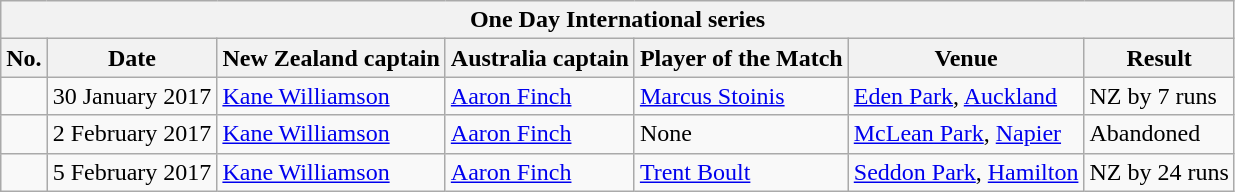<table class="wikitable">
<tr>
<th colspan="7">One Day International series</th>
</tr>
<tr>
<th>No.</th>
<th>Date</th>
<th>New Zealand captain</th>
<th>Australia captain</th>
<th>Player of the Match</th>
<th>Venue</th>
<th>Result</th>
</tr>
<tr>
<td></td>
<td>30 January 2017</td>
<td><a href='#'>Kane Williamson</a></td>
<td><a href='#'>Aaron Finch</a></td>
<td><a href='#'>Marcus Stoinis</a></td>
<td><a href='#'>Eden Park</a>, <a href='#'>Auckland</a></td>
<td>NZ by 7 runs</td>
</tr>
<tr>
<td></td>
<td>2 February 2017</td>
<td><a href='#'>Kane Williamson</a></td>
<td><a href='#'>Aaron Finch</a></td>
<td>None</td>
<td><a href='#'>McLean Park</a>, <a href='#'>Napier</a></td>
<td>Abandoned</td>
</tr>
<tr>
<td></td>
<td>5 February 2017</td>
<td><a href='#'>Kane Williamson</a></td>
<td><a href='#'>Aaron Finch</a></td>
<td><a href='#'>Trent Boult</a></td>
<td><a href='#'>Seddon Park</a>, <a href='#'>Hamilton</a></td>
<td>NZ by 24 runs</td>
</tr>
</table>
